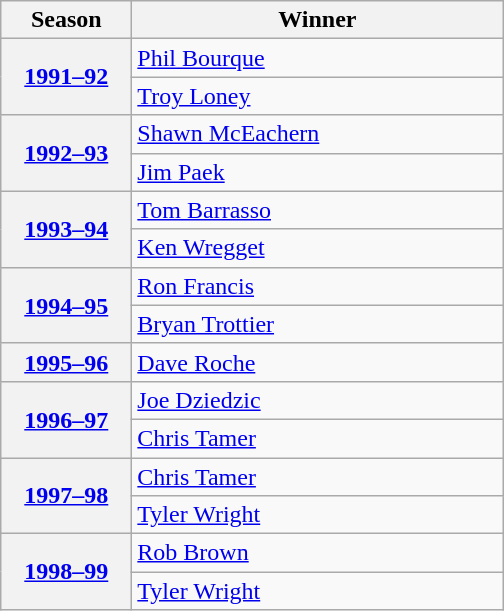<table class="wikitable">
<tr>
<th scope="col" style="width:5em">Season</th>
<th scope="col" style="width:15em">Winner</th>
</tr>
<tr>
<th scope="row" rowspan="2"><a href='#'>1991–92</a></th>
<td><a href='#'>Phil Bourque</a></td>
</tr>
<tr>
<td><a href='#'>Troy Loney</a></td>
</tr>
<tr>
<th scope="row" rowspan="2"><a href='#'>1992–93</a></th>
<td><a href='#'>Shawn McEachern</a></td>
</tr>
<tr>
<td><a href='#'>Jim Paek</a></td>
</tr>
<tr>
<th scope="row" rowspan="2"><a href='#'>1993–94</a></th>
<td><a href='#'>Tom Barrasso</a></td>
</tr>
<tr>
<td><a href='#'>Ken Wregget</a></td>
</tr>
<tr>
<th scope="row" rowspan="2"><a href='#'>1994–95</a></th>
<td><a href='#'>Ron Francis</a></td>
</tr>
<tr>
<td><a href='#'>Bryan Trottier</a></td>
</tr>
<tr>
<th scope="row"><a href='#'>1995–96</a></th>
<td><a href='#'>Dave Roche</a></td>
</tr>
<tr>
<th scope="row" rowspan="2"><a href='#'>1996–97</a></th>
<td><a href='#'>Joe Dziedzic</a></td>
</tr>
<tr>
<td><a href='#'>Chris Tamer</a></td>
</tr>
<tr>
<th scope="row" rowspan="2"><a href='#'>1997–98</a></th>
<td><a href='#'>Chris Tamer</a></td>
</tr>
<tr>
<td><a href='#'>Tyler Wright</a></td>
</tr>
<tr>
<th scope="row" rowspan="2"><a href='#'>1998–99</a></th>
<td><a href='#'>Rob Brown</a></td>
</tr>
<tr>
<td><a href='#'>Tyler Wright</a></td>
</tr>
</table>
